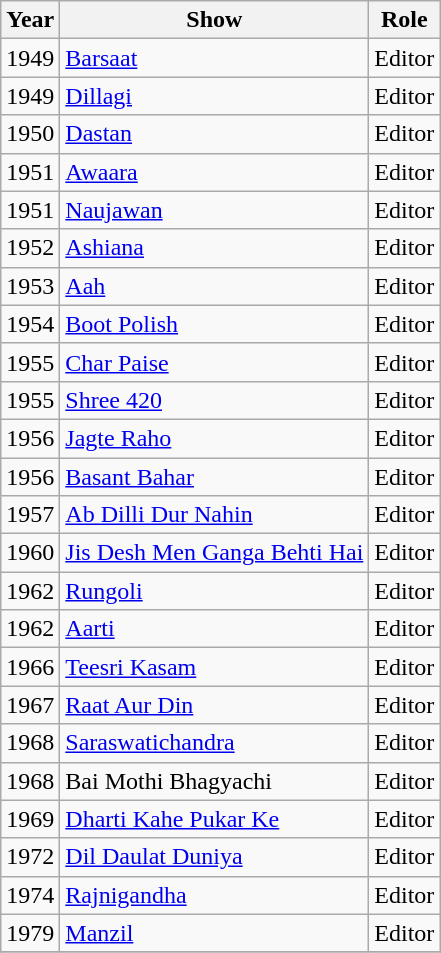<table class="wikitable sortable">
<tr>
<th>Year</th>
<th>Show</th>
<th>Role</th>
</tr>
<tr>
<td>1949</td>
<td><a href='#'>Barsaat</a></td>
<td>Editor</td>
</tr>
<tr>
<td>1949</td>
<td><a href='#'>Dillagi</a></td>
<td>Editor</td>
</tr>
<tr>
<td>1950</td>
<td><a href='#'>Dastan</a></td>
<td>Editor</td>
</tr>
<tr>
<td>1951</td>
<td><a href='#'>Awaara</a></td>
<td>Editor</td>
</tr>
<tr>
<td>1951</td>
<td><a href='#'>Naujawan</a></td>
<td>Editor</td>
</tr>
<tr>
<td>1952</td>
<td><a href='#'>Ashiana</a></td>
<td>Editor</td>
</tr>
<tr>
<td>1953</td>
<td><a href='#'>Aah</a></td>
<td>Editor</td>
</tr>
<tr>
<td>1954</td>
<td><a href='#'>Boot Polish</a></td>
<td>Editor</td>
</tr>
<tr>
<td>1955</td>
<td><a href='#'>Char Paise</a></td>
<td>Editor</td>
</tr>
<tr>
<td>1955</td>
<td><a href='#'>Shree 420</a></td>
<td>Editor</td>
</tr>
<tr>
<td>1956</td>
<td><a href='#'>Jagte Raho</a></td>
<td>Editor</td>
</tr>
<tr>
<td>1956</td>
<td><a href='#'>Basant Bahar</a></td>
<td>Editor</td>
</tr>
<tr>
<td>1957</td>
<td><a href='#'>Ab Dilli Dur Nahin</a></td>
<td>Editor</td>
</tr>
<tr>
<td>1960</td>
<td><a href='#'>Jis Desh Men Ganga Behti Hai</a></td>
<td>Editor</td>
</tr>
<tr>
<td>1962</td>
<td><a href='#'>Rungoli</a></td>
<td>Editor</td>
</tr>
<tr>
<td>1962</td>
<td><a href='#'>Aarti</a></td>
<td>Editor</td>
</tr>
<tr>
<td>1966</td>
<td><a href='#'>Teesri Kasam</a></td>
<td>Editor</td>
</tr>
<tr>
<td>1967</td>
<td><a href='#'>Raat Aur Din</a></td>
<td>Editor</td>
</tr>
<tr>
<td>1968</td>
<td><a href='#'>Saraswatichandra</a></td>
<td>Editor</td>
</tr>
<tr>
<td>1968</td>
<td>Bai Mothi Bhagyachi</td>
<td>Editor</td>
</tr>
<tr>
<td>1969</td>
<td><a href='#'>Dharti Kahe Pukar Ke</a></td>
<td>Editor</td>
</tr>
<tr>
<td>1972</td>
<td><a href='#'>Dil Daulat Duniya</a></td>
<td>Editor</td>
</tr>
<tr>
<td>1974</td>
<td><a href='#'>Rajnigandha</a></td>
<td>Editor</td>
</tr>
<tr>
<td>1979</td>
<td><a href='#'>Manzil</a></td>
<td>Editor</td>
</tr>
<tr>
</tr>
</table>
